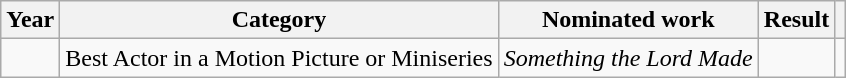<table class="wikitable">
<tr>
<th>Year</th>
<th>Category</th>
<th>Nominated work</th>
<th>Result</th>
<th scope="col" class="unsortable"></th>
</tr>
<tr>
<td></td>
<td>Best Actor in a Motion Picture or Miniseries</td>
<td><em>Something the Lord Made</em></td>
<td></td>
<td style="text-align: center;"></td>
</tr>
</table>
